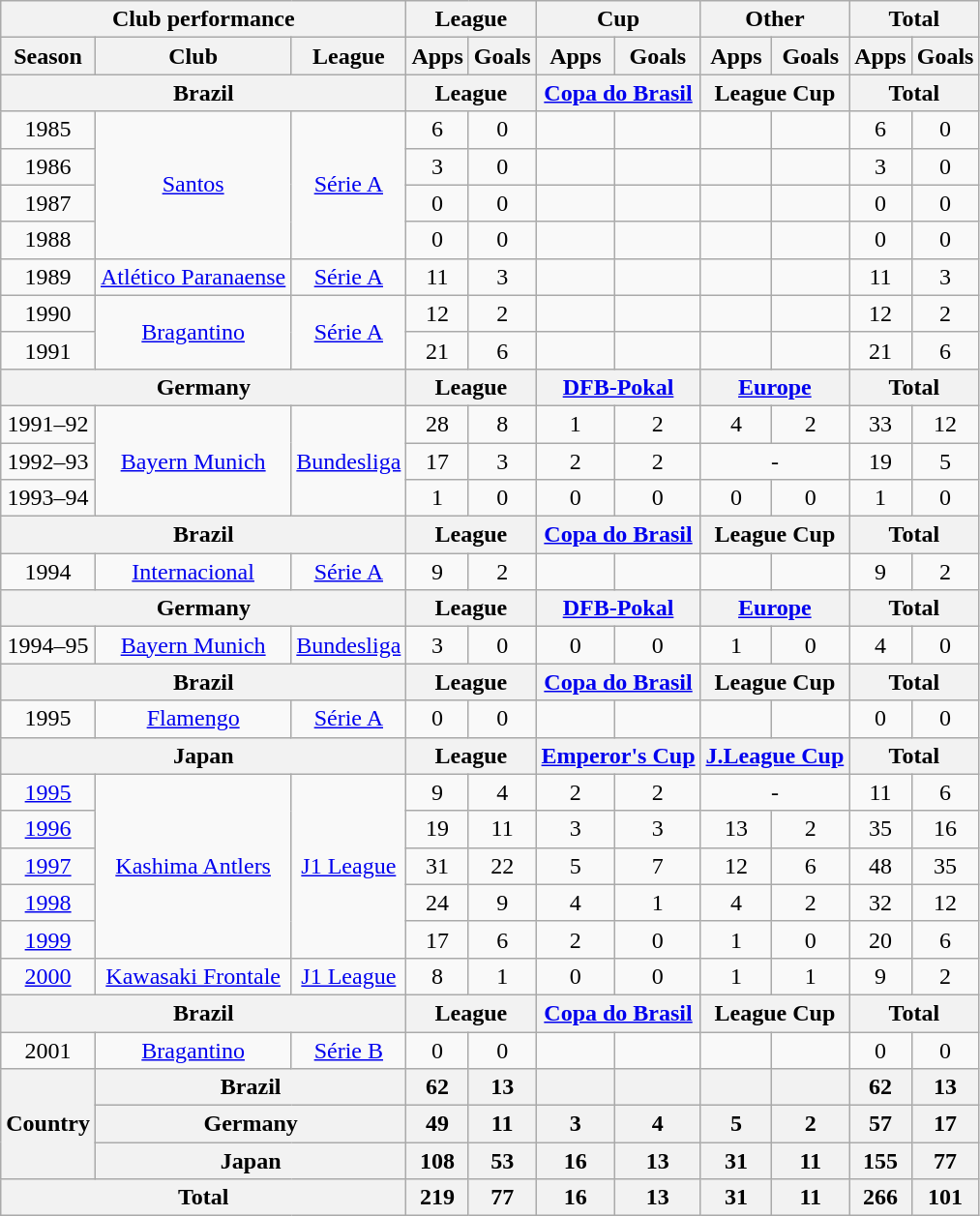<table class="wikitable" style="text-align:center;">
<tr>
<th colspan=3>Club performance</th>
<th colspan=2>League</th>
<th colspan=2>Cup</th>
<th colspan=2>Other</th>
<th colspan=2>Total</th>
</tr>
<tr>
<th>Season</th>
<th>Club</th>
<th>League</th>
<th>Apps</th>
<th>Goals</th>
<th>Apps</th>
<th>Goals</th>
<th>Apps</th>
<th>Goals</th>
<th>Apps</th>
<th>Goals</th>
</tr>
<tr>
<th colspan=3>Brazil</th>
<th colspan=2>League</th>
<th colspan=2><a href='#'>Copa do Brasil</a></th>
<th colspan=2>League Cup</th>
<th colspan=2>Total</th>
</tr>
<tr>
<td>1985</td>
<td rowspan="4"><a href='#'>Santos</a></td>
<td rowspan="4"><a href='#'>Série A</a></td>
<td>6</td>
<td>0</td>
<td></td>
<td></td>
<td></td>
<td></td>
<td>6</td>
<td>0</td>
</tr>
<tr>
<td>1986</td>
<td>3</td>
<td>0</td>
<td></td>
<td></td>
<td></td>
<td></td>
<td>3</td>
<td>0</td>
</tr>
<tr>
<td>1987</td>
<td>0</td>
<td>0</td>
<td></td>
<td></td>
<td></td>
<td></td>
<td>0</td>
<td>0</td>
</tr>
<tr>
<td>1988</td>
<td>0</td>
<td>0</td>
<td></td>
<td></td>
<td></td>
<td></td>
<td>0</td>
<td>0</td>
</tr>
<tr>
<td>1989</td>
<td><a href='#'>Atlético Paranaense</a></td>
<td><a href='#'>Série A</a></td>
<td>11</td>
<td>3</td>
<td></td>
<td></td>
<td></td>
<td></td>
<td>11</td>
<td>3</td>
</tr>
<tr>
<td>1990</td>
<td rowspan="2"><a href='#'>Bragantino</a></td>
<td rowspan="2"><a href='#'>Série A</a></td>
<td>12</td>
<td>2</td>
<td></td>
<td></td>
<td></td>
<td></td>
<td>12</td>
<td>2</td>
</tr>
<tr>
<td>1991</td>
<td>21</td>
<td>6</td>
<td></td>
<td></td>
<td></td>
<td></td>
<td>21</td>
<td>6</td>
</tr>
<tr>
<th colspan=3>Germany</th>
<th colspan=2>League</th>
<th colspan=2><a href='#'>DFB-Pokal</a></th>
<th colspan=2><a href='#'>Europe</a></th>
<th colspan=2>Total</th>
</tr>
<tr>
<td>1991–92</td>
<td rowspan="3"><a href='#'>Bayern Munich</a></td>
<td rowspan="3"><a href='#'>Bundesliga</a></td>
<td>28</td>
<td>8</td>
<td>1</td>
<td>2</td>
<td>4</td>
<td>2</td>
<td>33</td>
<td>12</td>
</tr>
<tr>
<td>1992–93</td>
<td>17</td>
<td>3</td>
<td>2</td>
<td>2</td>
<td colspan="2">-</td>
<td>19</td>
<td>5</td>
</tr>
<tr>
<td>1993–94</td>
<td>1</td>
<td>0</td>
<td>0</td>
<td>0</td>
<td>0</td>
<td>0</td>
<td>1</td>
<td>0</td>
</tr>
<tr>
<th colspan=3>Brazil</th>
<th colspan=2>League</th>
<th colspan=2><a href='#'>Copa do Brasil</a></th>
<th colspan=2>League Cup</th>
<th colspan=2>Total</th>
</tr>
<tr>
<td>1994</td>
<td><a href='#'>Internacional</a></td>
<td><a href='#'>Série A</a></td>
<td>9</td>
<td>2</td>
<td></td>
<td></td>
<td></td>
<td></td>
<td>9</td>
<td>2</td>
</tr>
<tr>
<th colspan=3>Germany</th>
<th colspan=2>League</th>
<th colspan=2><a href='#'>DFB-Pokal</a></th>
<th colspan=2><a href='#'>Europe</a></th>
<th colspan=2>Total</th>
</tr>
<tr>
<td>1994–95</td>
<td><a href='#'>Bayern Munich</a></td>
<td><a href='#'>Bundesliga</a></td>
<td>3</td>
<td>0</td>
<td>0</td>
<td>0</td>
<td>1</td>
<td>0</td>
<td>4</td>
<td>0</td>
</tr>
<tr>
<th colspan=3>Brazil</th>
<th colspan=2>League</th>
<th colspan=2><a href='#'>Copa do Brasil</a></th>
<th colspan=2>League Cup</th>
<th colspan=2>Total</th>
</tr>
<tr>
<td>1995</td>
<td><a href='#'>Flamengo</a></td>
<td><a href='#'>Série A</a></td>
<td>0</td>
<td>0</td>
<td></td>
<td></td>
<td></td>
<td></td>
<td>0</td>
<td>0</td>
</tr>
<tr>
<th colspan=3>Japan</th>
<th colspan=2>League</th>
<th colspan=2><a href='#'>Emperor's Cup</a></th>
<th colspan=2><a href='#'>J.League Cup</a></th>
<th colspan=2>Total</th>
</tr>
<tr>
<td><a href='#'>1995</a></td>
<td rowspan="5"><a href='#'>Kashima Antlers</a></td>
<td rowspan="5"><a href='#'>J1 League</a></td>
<td>9</td>
<td>4</td>
<td>2</td>
<td>2</td>
<td colspan="2">-</td>
<td>11</td>
<td>6</td>
</tr>
<tr>
<td><a href='#'>1996</a></td>
<td>19</td>
<td>11</td>
<td>3</td>
<td>3</td>
<td>13</td>
<td>2</td>
<td>35</td>
<td>16</td>
</tr>
<tr>
<td><a href='#'>1997</a></td>
<td>31</td>
<td>22</td>
<td>5</td>
<td>7</td>
<td>12</td>
<td>6</td>
<td>48</td>
<td>35</td>
</tr>
<tr>
<td><a href='#'>1998</a></td>
<td>24</td>
<td>9</td>
<td>4</td>
<td>1</td>
<td>4</td>
<td>2</td>
<td>32</td>
<td>12</td>
</tr>
<tr>
<td><a href='#'>1999</a></td>
<td>17</td>
<td>6</td>
<td>2</td>
<td>0</td>
<td>1</td>
<td>0</td>
<td>20</td>
<td>6</td>
</tr>
<tr>
<td><a href='#'>2000</a></td>
<td><a href='#'>Kawasaki Frontale</a></td>
<td><a href='#'>J1 League</a></td>
<td>8</td>
<td>1</td>
<td>0</td>
<td>0</td>
<td>1</td>
<td>1</td>
<td>9</td>
<td>2</td>
</tr>
<tr>
<th colspan=3>Brazil</th>
<th colspan=2>League</th>
<th colspan=2><a href='#'>Copa do Brasil</a></th>
<th colspan=2>League Cup</th>
<th colspan=2>Total</th>
</tr>
<tr>
<td>2001</td>
<td><a href='#'>Bragantino</a></td>
<td><a href='#'>Série B</a></td>
<td>0</td>
<td>0</td>
<td></td>
<td></td>
<td></td>
<td></td>
<td>0</td>
<td>0</td>
</tr>
<tr>
<th rowspan=3>Country</th>
<th colspan=2>Brazil</th>
<th>62</th>
<th>13</th>
<th></th>
<th></th>
<th></th>
<th></th>
<th>62</th>
<th>13</th>
</tr>
<tr>
<th colspan=2>Germany</th>
<th>49</th>
<th>11</th>
<th>3</th>
<th>4</th>
<th>5</th>
<th>2</th>
<th>57</th>
<th>17</th>
</tr>
<tr>
<th colspan=2>Japan</th>
<th>108</th>
<th>53</th>
<th>16</th>
<th>13</th>
<th>31</th>
<th>11</th>
<th>155</th>
<th>77</th>
</tr>
<tr>
<th colspan=3>Total</th>
<th>219</th>
<th>77</th>
<th>16</th>
<th>13</th>
<th>31</th>
<th>11</th>
<th>266</th>
<th>101</th>
</tr>
</table>
